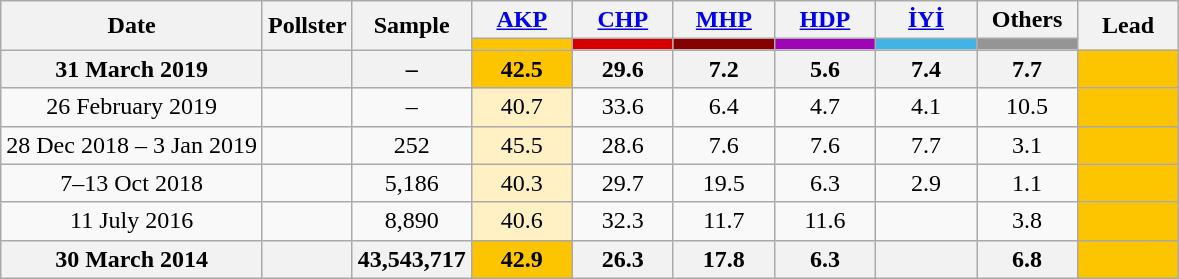<table class="wikitable sortable" style=text-align:center>
<tr>
<th rowspan=2>Date</th>
<th rowspan=2>Pollster</th>
<th rowspan=2>Sample</th>
<th width=60><a href='#'>AKP</a></th>
<th width=60><a href='#'>CHP</a></th>
<th width=60><a href='#'>MHP</a></th>
<th width=60><a href='#'>HDP</a></th>
<th width=60><a href='#'>İYİ</a></th>
<th width=60>Others</th>
<th width=60 rowspan=2>Lead</th>
</tr>
<tr>
<th style="background: #fdc400"></th>
<th style="background: #d70000"></th>
<th style="background: #870000"></th>
<th style="background: #A004B7"></th>
<th style="background: #40B4E5"></th>
<th style="background: #959595"></th>
</tr>
<tr class=sortbottom style="background:#f2f2f2; font-weight:bold">
<td>31 March 2019</td>
<td></td>
<td>–</td>
<td style="background: #Fdc400"><strong>42.5</strong></td>
<td>29.6</td>
<td>7.2</td>
<td>5.6</td>
<td>7.4</td>
<td>7.7</td>
<td style="background: #Fdc400"></td>
</tr>
<tr>
<td>26 February 2019</td>
<td></td>
<td>–</td>
<td style="background: #FFF1C4">40.7</td>
<td>33.6</td>
<td>6.4</td>
<td>4.7</td>
<td>4.1</td>
<td>10.5</td>
<td style="background: #Fdc400"></td>
</tr>
<tr>
<td>28 Dec 2018 – 3 Jan 2019</td>
<td></td>
<td>252</td>
<td style="background: #FFF1C4">45.5</td>
<td>28.6</td>
<td>7.6</td>
<td>7.6</td>
<td>7.7</td>
<td>3.1</td>
<td style="background: #Fdc400"></td>
</tr>
<tr>
<td>7–13 Oct 2018</td>
<td></td>
<td>5,186</td>
<td style="background: #FFF1C4">40.3</td>
<td>29.7</td>
<td>19.5</td>
<td>6.3</td>
<td>2.9</td>
<td>1.1</td>
<td style="background: #Fdc400"></td>
</tr>
<tr>
<td>11 July 2016</td>
<td></td>
<td>8,890</td>
<td style="background: #FFF1C4">40.6</td>
<td>32.3</td>
<td>11.7</td>
<td>11.6</td>
<td></td>
<td>3.8</td>
<td style="background: #Fdc400"></td>
</tr>
<tr class=sortbottom style="background:#f2f2f2; font-weight:bold">
<td>30 March 2014</td>
<td></td>
<td>43,543,717</td>
<td style="background: #Fdc400"><strong>42.9</strong></td>
<td>26.3</td>
<td>17.8</td>
<td>6.3</td>
<td></td>
<td>6.8</td>
<td style="background: #Fdc400"></td>
</tr>
</table>
